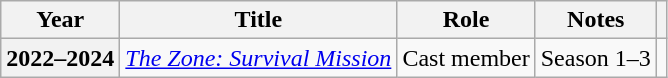<table class="wikitable plainrowheaders">
<tr>
<th scope="col">Year</th>
<th scope="col">Title</th>
<th scope="col">Role</th>
<th scope="col">Notes</th>
<th scope="col" class="unsortable"></th>
</tr>
<tr>
<th scope="row">2022–2024</th>
<td><em><a href='#'>The Zone: Survival Mission</a></em></td>
<td>Cast member</td>
<td>Season  1–3</td>
<td style="text-align:center"></td>
</tr>
</table>
